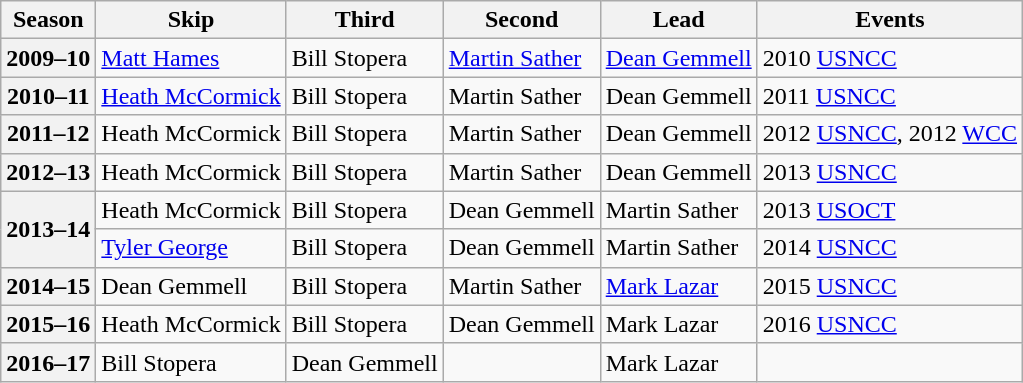<table class="wikitable">
<tr>
<th scope="col">Season</th>
<th scope="col">Skip</th>
<th scope="col">Third</th>
<th scope="col">Second</th>
<th scope="col">Lead</th>
<th scope="col">Events</th>
</tr>
<tr>
<th scope="row">2009–10</th>
<td><a href='#'>Matt Hames</a></td>
<td>Bill Stopera</td>
<td><a href='#'>Martin Sather</a></td>
<td><a href='#'>Dean Gemmell</a></td>
<td>2010 <a href='#'>USNCC</a></td>
</tr>
<tr>
<th scope="row">2010–11</th>
<td><a href='#'>Heath McCormick</a></td>
<td>Bill Stopera</td>
<td>Martin Sather</td>
<td>Dean Gemmell</td>
<td>2011 <a href='#'>USNCC</a></td>
</tr>
<tr>
<th scope="row">2011–12</th>
<td>Heath McCormick</td>
<td>Bill Stopera</td>
<td>Martin Sather</td>
<td>Dean Gemmell</td>
<td>2012 <a href='#'>USNCC</a>, 2012 <a href='#'>WCC</a></td>
</tr>
<tr>
<th scope="row">2012–13</th>
<td>Heath McCormick</td>
<td>Bill Stopera</td>
<td>Martin Sather</td>
<td>Dean Gemmell</td>
<td>2013 <a href='#'>USNCC</a></td>
</tr>
<tr>
<th scope="row" rowspan=2>2013–14</th>
<td>Heath McCormick</td>
<td>Bill Stopera</td>
<td>Dean Gemmell</td>
<td>Martin Sather</td>
<td>2013 <a href='#'>USOCT</a></td>
</tr>
<tr>
<td><a href='#'>Tyler George</a></td>
<td>Bill Stopera</td>
<td>Dean Gemmell</td>
<td>Martin Sather</td>
<td>2014 <a href='#'>USNCC</a></td>
</tr>
<tr>
<th scope="row">2014–15</th>
<td>Dean Gemmell</td>
<td>Bill Stopera</td>
<td>Martin Sather</td>
<td><a href='#'>Mark Lazar</a></td>
<td>2015 <a href='#'>USNCC</a></td>
</tr>
<tr>
<th scope="row">2015–16</th>
<td>Heath McCormick</td>
<td>Bill Stopera</td>
<td>Dean Gemmell</td>
<td>Mark Lazar</td>
<td>2016 <a href='#'>USNCC</a></td>
</tr>
<tr>
<th scope="row">2016–17</th>
<td>Bill Stopera</td>
<td>Dean Gemmell</td>
<td></td>
<td>Mark Lazar</td>
<td></td>
</tr>
</table>
